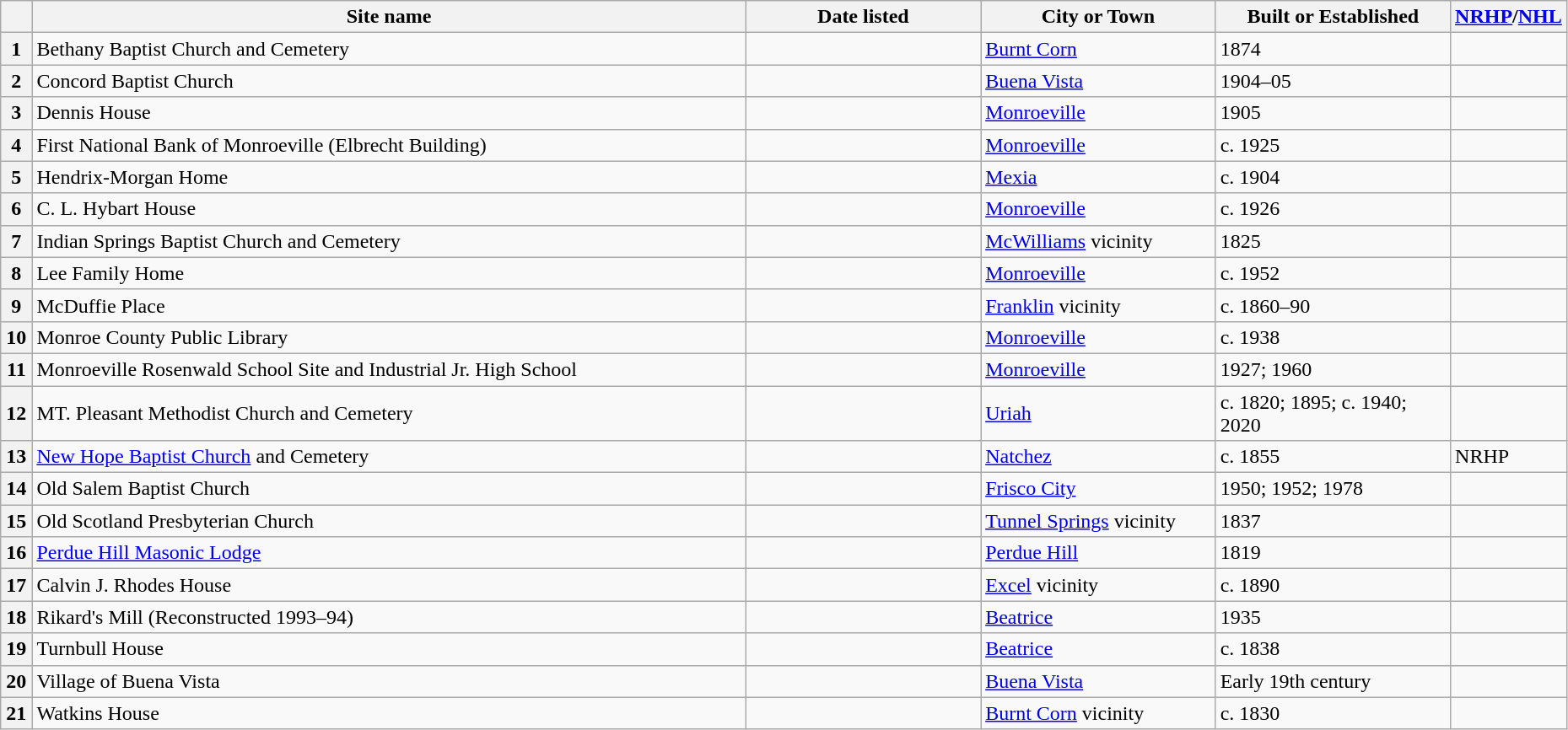<table class="wikitable" style="width:98%">
<tr>
<th width = 2% ></th>
<th><strong>Site name</strong></th>
<th width = 15% ><strong>Date listed</strong></th>
<th width = 15% ><strong>City or Town</strong></th>
<th width = 15% ><strong>Built or Established</strong></th>
<th width = 5%  ><strong><a href='#'>NRHP</a>/<a href='#'>NHL</a></strong></th>
</tr>
<tr ->
<th>1</th>
<td>Bethany Baptist Church and Cemetery</td>
<td></td>
<td><a href='#'>Burnt Corn</a></td>
<td>1874</td>
<td></td>
</tr>
<tr ->
<th>2</th>
<td>Concord Baptist Church</td>
<td></td>
<td><a href='#'>Buena Vista</a></td>
<td>1904–05</td>
<td></td>
</tr>
<tr ->
<th>3</th>
<td>Dennis House</td>
<td></td>
<td><a href='#'>Monroeville</a></td>
<td>1905</td>
<td></td>
</tr>
<tr ->
<th>4</th>
<td>First National Bank of Monroeville (Elbrecht Building)</td>
<td></td>
<td><a href='#'>Monroeville</a></td>
<td>c. 1925</td>
<td></td>
</tr>
<tr>
<th>5</th>
<td>Hendrix-Morgan Home</td>
<td></td>
<td><a href='#'>Mexia</a></td>
<td>c. 1904</td>
<td></td>
</tr>
<tr ->
<th>6</th>
<td>C. L. Hybart House</td>
<td></td>
<td><a href='#'>Monroeville</a></td>
<td>c. 1926</td>
<td></td>
</tr>
<tr ->
<th>7</th>
<td>Indian Springs Baptist Church and Cemetery</td>
<td></td>
<td><a href='#'>McWilliams</a> vicinity</td>
<td>1825</td>
<td></td>
</tr>
<tr ->
<th>8</th>
<td>Lee Family Home</td>
<td></td>
<td><a href='#'>Monroeville</a></td>
<td>c. 1952</td>
<td></td>
</tr>
<tr ->
<th>9</th>
<td>McDuffie Place</td>
<td></td>
<td><a href='#'>Franklin</a> vicinity</td>
<td>c. 1860–90</td>
<td></td>
</tr>
<tr ->
<th>10</th>
<td>Monroe County Public Library</td>
<td></td>
<td><a href='#'>Monroeville</a></td>
<td>c. 1938</td>
<td></td>
</tr>
<tr ->
<th>11</th>
<td>Monroeville Rosenwald School Site and Industrial Jr. High School</td>
<td></td>
<td><a href='#'>Monroeville</a></td>
<td>1927; 1960</td>
<td></td>
</tr>
<tr ->
<th>12</th>
<td>MT. Pleasant Methodist Church and Cemetery</td>
<td></td>
<td><a href='#'>Uriah</a></td>
<td>c. 1820; 1895; c. 1940; 2020</td>
<td></td>
</tr>
<tr ->
<th>13</th>
<td><a href='#'>New Hope Baptist Church</a> and Cemetery</td>
<td></td>
<td><a href='#'>Natchez</a></td>
<td>c. 1855</td>
<td>NRHP</td>
</tr>
<tr ->
<th>14</th>
<td>Old Salem Baptist Church</td>
<td></td>
<td><a href='#'>Frisco City</a></td>
<td>1950; 1952; 1978</td>
<td></td>
</tr>
<tr ->
<th>15</th>
<td>Old Scotland Presbyterian Church</td>
<td></td>
<td><a href='#'>Tunnel Springs</a> vicinity</td>
<td>1837</td>
<td></td>
</tr>
<tr ->
<th>16</th>
<td><a href='#'>Perdue Hill Masonic Lodge</a></td>
<td></td>
<td><a href='#'>Perdue Hill</a></td>
<td>1819</td>
<td></td>
</tr>
<tr ->
<th>17</th>
<td>Calvin J. Rhodes House</td>
<td></td>
<td><a href='#'>Excel</a> vicinity</td>
<td>c. 1890</td>
<td></td>
</tr>
<tr ->
<th>18</th>
<td>Rikard's Mill (Reconstructed 1993–94)</td>
<td></td>
<td><a href='#'>Beatrice</a></td>
<td>1935</td>
<td></td>
</tr>
<tr ->
<th>19</th>
<td>Turnbull House</td>
<td></td>
<td><a href='#'>Beatrice</a></td>
<td>c. 1838</td>
<td></td>
</tr>
<tr ->
<th>20</th>
<td>Village of Buena Vista</td>
<td></td>
<td><a href='#'>Buena Vista</a></td>
<td>Early 19th century</td>
<td></td>
</tr>
<tr ->
<th>21</th>
<td>Watkins House</td>
<td></td>
<td><a href='#'>Burnt Corn</a> vicinity</td>
<td>c. 1830</td>
<td></td>
</tr>
</table>
